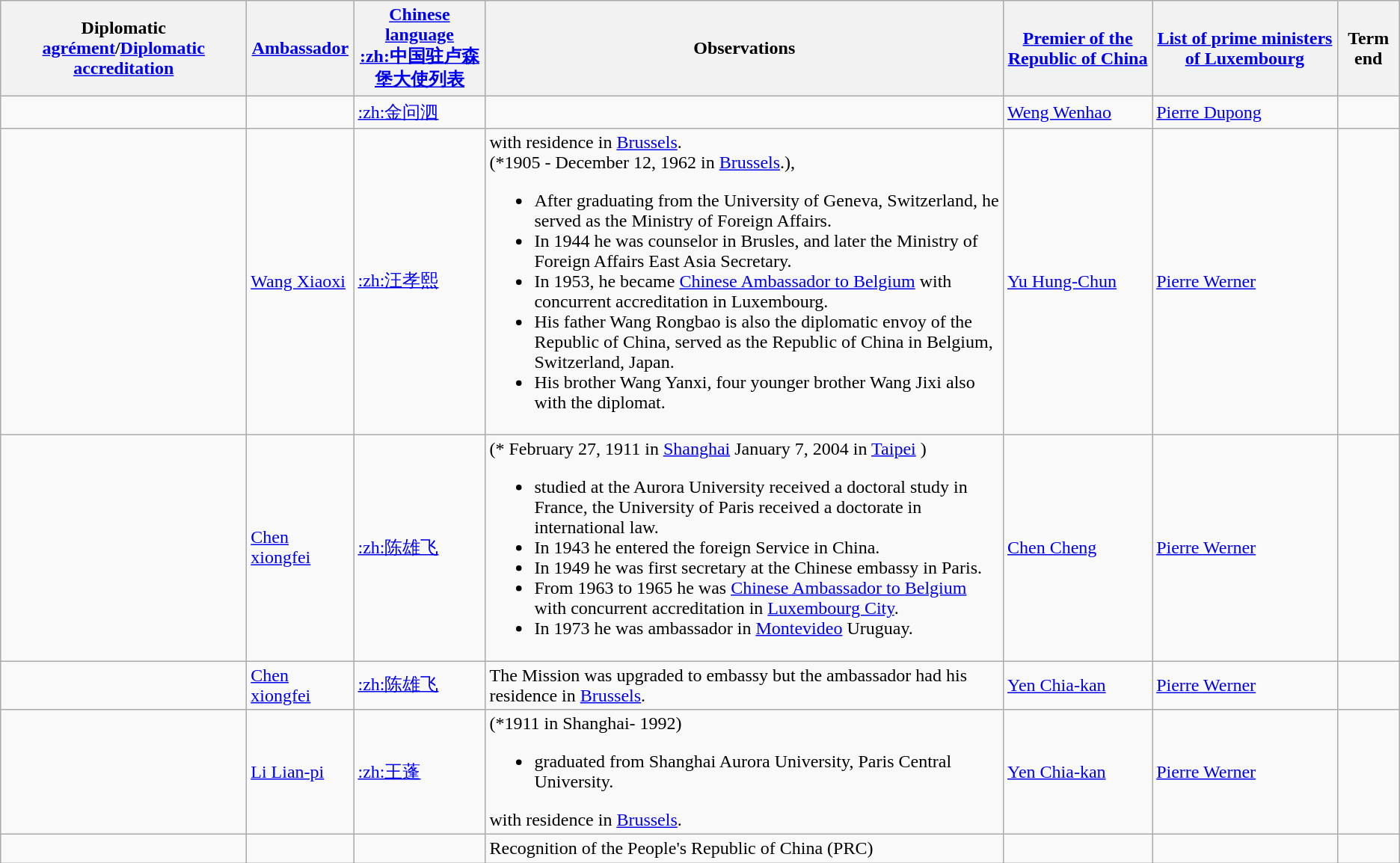<table class="wikitable sortable">
<tr>
<th>Diplomatic <a href='#'>agrément</a>/<a href='#'>Diplomatic accreditation</a></th>
<th><a href='#'>Ambassador</a></th>
<th><a href='#'>Chinese language</a><br><a href='#'>:zh:中国驻卢森堡大使列表</a></th>
<th>Observations</th>
<th><a href='#'>Premier of the Republic of China</a></th>
<th><a href='#'>List of prime ministers of Luxembourg</a></th>
<th>Term end</th>
</tr>
<tr>
<td></td>
<td></td>
<td><a href='#'>:zh:金问泗</a></td>
<td></td>
<td><a href='#'>Weng Wenhao</a></td>
<td><a href='#'>Pierre Dupong</a></td>
<td></td>
</tr>
<tr>
<td></td>
<td><a href='#'>Wang Xiaoxi</a></td>
<td><a href='#'>:zh:汪孝熙</a></td>
<td>with residence in <a href='#'>Brussels</a>.<br>(*1905 - December 12, 1962 in <a href='#'>Brussels</a>.),<ul><li>After graduating from the University of Geneva, Switzerland, he served as the Ministry of Foreign Affairs.</li><li>In 1944 he was counselor in Brusles, and later the Ministry of Foreign Affairs East Asia Secretary.</li><li>In 1953, he became <a href='#'>Chinese Ambassador to Belgium</a> with concurrent accreditation in Luxembourg.</li><li>His father Wang Rongbao is also the diplomatic envoy of the Republic of China, served as the Republic of China in Belgium, Switzerland, Japan.</li><li>His brother Wang Yanxi, four younger brother Wang Jixi also with the diplomat.</li></ul></td>
<td><a href='#'>Yu Hung-Chun</a></td>
<td><a href='#'>Pierre Werner</a></td>
<td></td>
</tr>
<tr>
<td></td>
<td><a href='#'>Chen xiongfei</a></td>
<td><a href='#'>:zh:陈雄飞</a></td>
<td>(* February 27, 1911 in <a href='#'>Shanghai</a> January 7, 2004 in <a href='#'>Taipei</a> )<br><ul><li>studied at the Aurora University received a doctoral study in France, the University of Paris received a doctorate in international law.</li><li>In 1943 he entered the foreign Service in China.</li><li>In 1949 he was first secretary at the Chinese embassy in Paris.</li><li>From 1963 to 1965 he was <a href='#'>Chinese Ambassador to Belgium</a> with concurrent accreditation in <a href='#'>Luxembourg City</a>.</li><li>In 1973 he was ambassador in <a href='#'>Montevideo</a> Uruguay.</li></ul></td>
<td><a href='#'>Chen Cheng</a></td>
<td><a href='#'>Pierre Werner</a></td>
<td></td>
</tr>
<tr>
<td></td>
<td><a href='#'>Chen xiongfei</a></td>
<td><a href='#'>:zh:陈雄飞</a></td>
<td>The Mission was upgraded to embassy but the ambassador had his residence in <a href='#'>Brussels</a>.</td>
<td><a href='#'>Yen Chia-kan</a></td>
<td><a href='#'>Pierre Werner</a></td>
<td></td>
</tr>
<tr>
<td></td>
<td><a href='#'>Li Lian-pi</a></td>
<td><a href='#'>:zh:王蓬</a></td>
<td>(*1911 in Shanghai- 1992)<br><ul><li>graduated from Shanghai Aurora University, Paris Central University.</li></ul>with residence in <a href='#'>Brussels</a>.</td>
<td><a href='#'>Yen Chia-kan</a></td>
<td><a href='#'>Pierre Werner</a></td>
<td></td>
</tr>
<tr>
<td></td>
<td></td>
<td></td>
<td>Recognition of the People's Republic of China (PRC)</td>
<td></td>
<td></td>
</tr>
</table>
